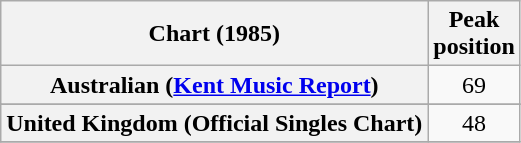<table class="wikitable sortable plainrowheaders" style="text-align:center">
<tr>
<th>Chart (1985)</th>
<th>Peak<br>position</th>
</tr>
<tr>
<th scope="row">Australian (<a href='#'>Kent Music Report</a>)</th>
<td>69</td>
</tr>
<tr>
</tr>
<tr>
<th scope="row">United Kingdom (Official Singles Chart)</th>
<td>48</td>
</tr>
<tr>
</tr>
</table>
